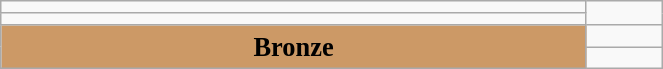<table class="wikitable" style=" text-align:center; font-size:110%;" width="35%">
<tr>
<td></td>
</tr>
<tr>
<td></td>
</tr>
<tr>
<td rowspan="2" bgcolor="#cc9966"><strong>Bronze</strong></td>
<td></td>
</tr>
<tr>
<td></td>
</tr>
</table>
